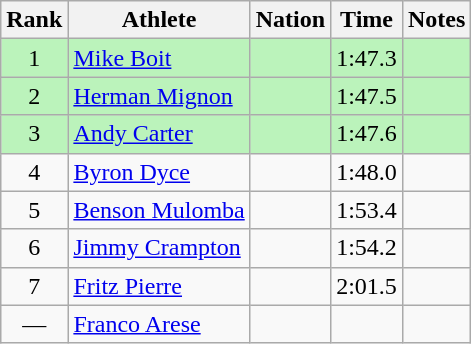<table class="wikitable sortable" style="text-align:center">
<tr>
<th>Rank</th>
<th>Athlete</th>
<th>Nation</th>
<th>Time</th>
<th>Notes</th>
</tr>
<tr style="background:#bbf3bb;">
<td>1</td>
<td align=left><a href='#'>Mike Boit</a></td>
<td align=left></td>
<td>1:47.3</td>
<td></td>
</tr>
<tr style="background:#bbf3bb;">
<td>2</td>
<td align=left><a href='#'>Herman Mignon</a></td>
<td align=left></td>
<td>1:47.5</td>
<td></td>
</tr>
<tr style="background:#bbf3bb;">
<td>3</td>
<td align=left><a href='#'>Andy Carter</a></td>
<td align=left></td>
<td>1:47.6</td>
<td></td>
</tr>
<tr>
<td>4</td>
<td align=left><a href='#'>Byron Dyce</a></td>
<td align=left></td>
<td>1:48.0</td>
<td></td>
</tr>
<tr>
<td>5</td>
<td align=left><a href='#'>Benson Mulomba</a></td>
<td align=left></td>
<td>1:53.4</td>
<td></td>
</tr>
<tr>
<td>6</td>
<td align=left><a href='#'>Jimmy Crampton</a></td>
<td align=left></td>
<td>1:54.2</td>
<td></td>
</tr>
<tr>
<td>7</td>
<td align=left><a href='#'>Fritz Pierre</a></td>
<td align=left></td>
<td>2:01.5</td>
<td></td>
</tr>
<tr>
<td data-sort-value=8>—</td>
<td align=left><a href='#'>Franco Arese</a></td>
<td align=left></td>
<td></td>
<td></td>
</tr>
</table>
